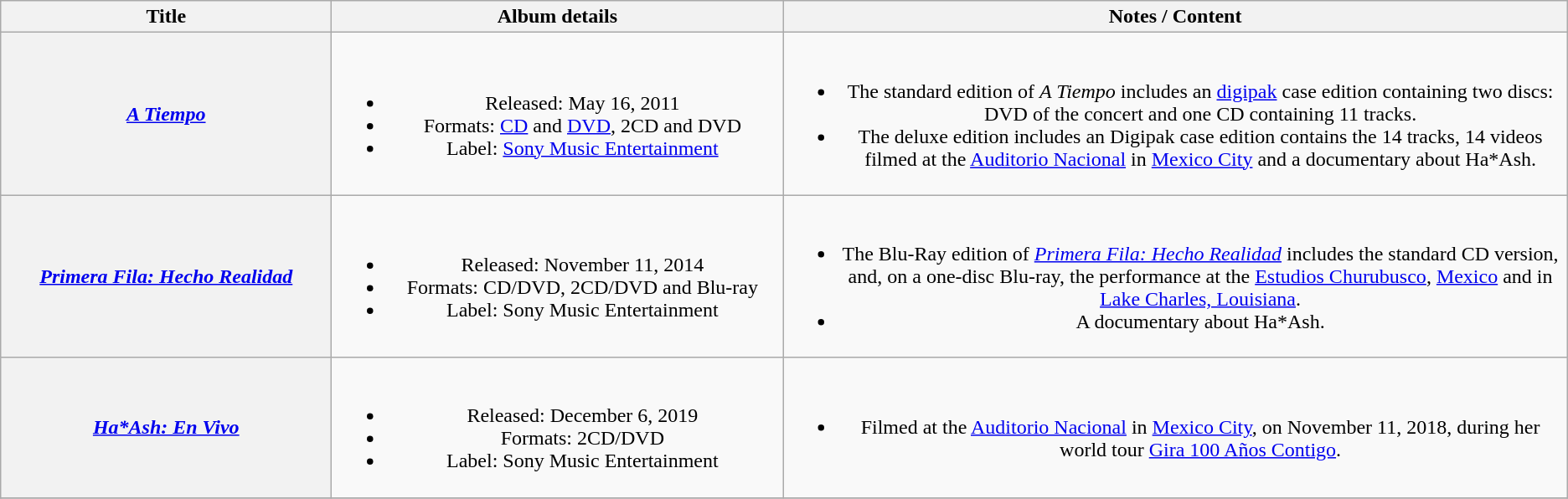<table class="wikitable plainrowheaders" style="text-align:center;">
<tr>
<th scope="col" style="width:16em;">Title</th>
<th scope="col" style="width:22em;">Album details</th>
<th scope="col">Notes / Content</th>
</tr>
<tr>
<th scope="row"><em><a href='#'>A Tiempo</a></em></th>
<td><br><ul><li>Released: May 16, 2011</li><li>Formats: <a href='#'>CD</a> and <a href='#'>DVD</a>, 2CD and DVD</li><li>Label: <a href='#'>Sony Music Entertainment</a></li></ul></td>
<td><br><ul><li>The standard edition of <em>A Tiempo</em> includes an <a href='#'>digipak</a> case edition containing two discs: DVD of the concert and one CD containing 11 tracks.</li><li>The deluxe edition includes an Digipak case edition contains the 14 tracks, 14 videos filmed at the <a href='#'>Auditorio Nacional</a> in <a href='#'>Mexico City</a> and a documentary about Ha*Ash.</li></ul></td>
</tr>
<tr>
<th scope="row"><em><a href='#'>Primera Fila: Hecho Realidad</a></em></th>
<td><br><ul><li>Released: November 11, 2014</li><li>Formats: CD/DVD, 2CD/DVD and Blu-ray</li><li>Label: Sony Music Entertainment</li></ul></td>
<td><br><ul><li>The Blu-Ray edition of <em><a href='#'>Primera Fila: Hecho Realidad</a></em> includes the standard CD version, and, on a one-disc Blu-ray, the performance at the <a href='#'>Estudios Churubusco</a>, <a href='#'>Mexico</a> and in <a href='#'>Lake Charles, Louisiana</a>.</li><li>A documentary about Ha*Ash.</li></ul></td>
</tr>
<tr>
<th scope="row"><em><a href='#'>Ha*Ash: En Vivo</a></em></th>
<td><br><ul><li>Released: December 6, 2019</li><li>Formats: 2CD/DVD</li><li>Label: Sony Music Entertainment</li></ul></td>
<td><br><ul><li>Filmed at the <a href='#'>Auditorio Nacional</a> in <a href='#'>Mexico City</a>, on November 11, 2018, during her world tour <a href='#'>Gira 100 Años Contigo</a>.</li></ul></td>
</tr>
<tr>
</tr>
</table>
